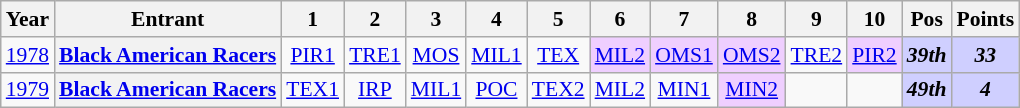<table class="wikitable" style="text-align:center; font-size:90%">
<tr>
<th>Year</th>
<th>Entrant</th>
<th>1</th>
<th>2</th>
<th>3</th>
<th>4</th>
<th>5</th>
<th>6</th>
<th>7</th>
<th>8</th>
<th>9</th>
<th>10</th>
<th>Pos</th>
<th>Points</th>
</tr>
<tr>
<td><a href='#'>1978</a></td>
<th><a href='#'>Black American Racers</a></th>
<td><a href='#'>PIR1</a></td>
<td><a href='#'>TRE1</a></td>
<td><a href='#'>MOS</a></td>
<td><a href='#'>MIL1</a></td>
<td><a href='#'>TEX</a></td>
<td style="background-color:#EFCFFF"><a href='#'>MIL2</a><br></td>
<td style="background-color:#EFCFFF"><a href='#'>OMS1</a><br></td>
<td style="background-color:#EFCFFF"><a href='#'>OMS2</a><br></td>
<td><a href='#'>TRE2</a></td>
<td style="background-color:#EFCFFF"><a href='#'>PIR2</a><br></td>
<td style="background:#CFCFFF;"><strong><em>39th</em></strong></td>
<td style="background:#CFCFFF;"><strong><em>33</em></strong></td>
</tr>
<tr>
<td><a href='#'>1979</a></td>
<th><a href='#'>Black American Racers</a></th>
<td><a href='#'>TEX1</a></td>
<td><a href='#'>IRP</a></td>
<td><a href='#'>MIL1</a></td>
<td><a href='#'>POC</a></td>
<td><a href='#'>TEX2</a></td>
<td><a href='#'>MIL2</a></td>
<td><a href='#'>MIN1</a></td>
<td style="background:#EFCFFF;"><a href='#'>MIN2</a><br></td>
<td></td>
<td></td>
<td style="background:#CFCFFF;"><strong><em>49th</em></strong></td>
<td style="background:#CFCFFF;"><strong><em>4</em></strong></td>
</tr>
</table>
